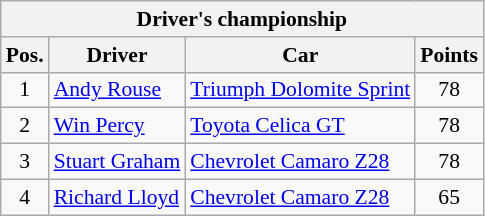<table class="wikitable" style="font-size: 90%">
<tr>
<th colspan=4>Driver's championship</th>
</tr>
<tr>
<th>Pos.</th>
<th>Driver</th>
<th>Car </th>
<th>Points</th>
</tr>
<tr>
<td align=center>1</td>
<td> <a href='#'>Andy Rouse</a></td>
<td><a href='#'>Triumph Dolomite Sprint</a></td>
<td align=center>78</td>
</tr>
<tr>
<td align=center>2</td>
<td> <a href='#'>Win Percy</a></td>
<td><a href='#'>Toyota Celica GT</a></td>
<td align=center>78</td>
</tr>
<tr>
<td align=center>3</td>
<td> <a href='#'>Stuart Graham</a></td>
<td><a href='#'>Chevrolet Camaro Z28</a></td>
<td align=center>78</td>
</tr>
<tr>
<td align=center>4</td>
<td> <a href='#'>Richard Lloyd</a></td>
<td><a href='#'>Chevrolet Camaro Z28</a></td>
<td align=center>65</td>
</tr>
</table>
